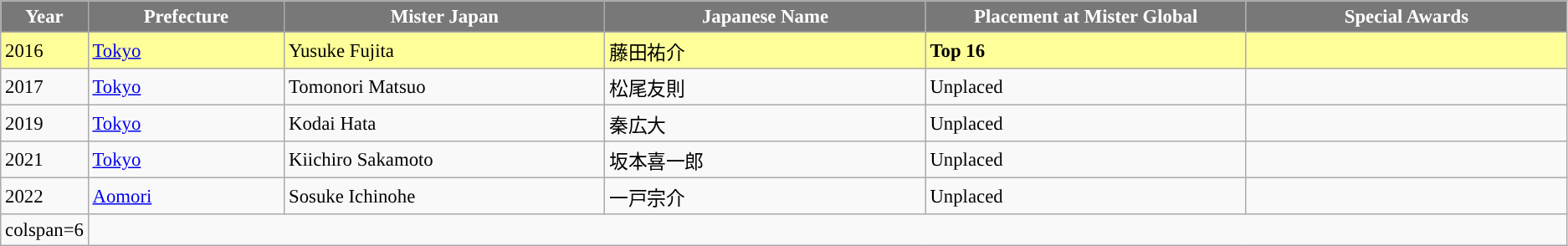<table class="wikitable " style="font-size: 95%;">
<tr>
<th width="60" style="background-color:#787878;color:#FFFFFF;">Year</th>
<th width="150" style="background-color:#787878;color:#FFFFFF;">Prefecture</th>
<th width="250" style="background-color:#787878;color:#FFFFFF;">Mister Japan</th>
<th width="250" style="background-color:#787878;color:#FFFFFF;">Japanese Name</th>
<th width="250" style="background-color:#787878;color:#FFFFFF;">Placement at Mister Global</th>
<th width="250" style="background-color:#787878;color:#FFFFFF;">Special Awards</th>
</tr>
<tr style="background-color:#FFFF99">
<td>2016</td>
<td><a href='#'>Tokyo</a></td>
<td>Yusuke Fujita</td>
<td>藤田祐介</td>
<td><strong>Top 16</strong></td>
<td></td>
</tr>
<tr>
<td>2017</td>
<td><a href='#'>Tokyo</a></td>
<td>Tomonori Matsuo</td>
<td>松尾友則</td>
<td>Unplaced</td>
<td></td>
</tr>
<tr>
<td>2019</td>
<td><a href='#'>Tokyo</a></td>
<td>Kodai Hata</td>
<td>秦広大</td>
<td>Unplaced</td>
<td></td>
</tr>
<tr>
<td>2021</td>
<td><a href='#'>Tokyo</a></td>
<td>Kiichiro Sakamoto</td>
<td>坂本喜一郎</td>
<td>Unplaced</td>
<td></td>
</tr>
<tr>
<td>2022</td>
<td><a href='#'>Aomori</a></td>
<td>Sosuke Ichinohe</td>
<td>一戸宗介</td>
<td>Unplaced</td>
<td></td>
</tr>
<tr>
<td>colspan=6 </td>
</tr>
</table>
